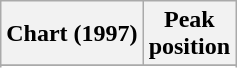<table class="wikitable sortable">
<tr>
<th align="left">Chart (1997)</th>
<th align="center">Peak<br>position</th>
</tr>
<tr>
</tr>
<tr>
</tr>
<tr>
</tr>
<tr>
</tr>
<tr>
</tr>
<tr>
</tr>
<tr>
</tr>
<tr>
</tr>
<tr>
</tr>
<tr>
</tr>
<tr>
</tr>
<tr>
</tr>
</table>
